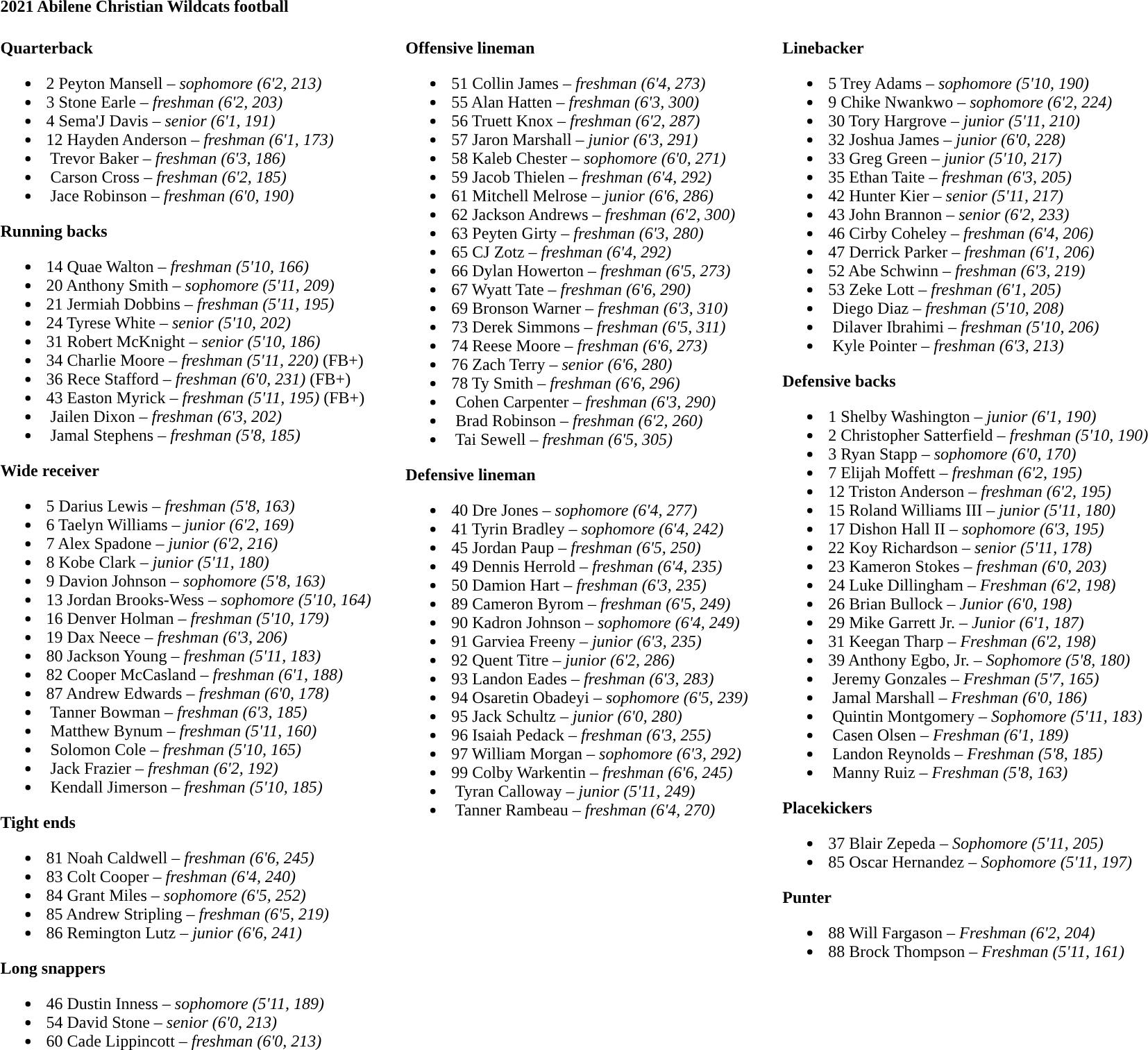<table class="toccolours" style="text-align: left;">
<tr>
<td colspan=11><strong>2021 Abilene Christian Wildcats football</strong></td>
</tr>
<tr>
<td valign="top"><br><strong>Quarterback</strong><ul><li> 2 Peyton Mansell – <em> sophomore (6'2, 213)</em></li><li> 3 Stone Earle – <em> freshman (6'2, 203)</em></li><li> 4 Sema'J Davis – <em>senior (6'1, 191)</em></li><li> 12 Hayden Anderson – <em>freshman (6'1, 173)</em></li><li>  Trevor Baker – <em>freshman (6'3, 186)</em></li><li>  Carson Cross – <em>freshman (6'2, 185)</em></li><li>  Jace Robinson – <em>freshman (6'0, 190)</em></li></ul><strong>Running backs</strong><ul><li> 14 Quae Walton – <em>freshman (5'10, 166)</em></li><li> 20 Anthony Smith – <em> sophomore (5'11, 209)</em></li><li> 21 Jermiah Dobbins – <em> freshman (5'11, 195)</em></li><li> 24 Tyrese White – <em>senior (5'10, 202)</em></li><li> 31 Robert McKnight – <em> senior (5'10, 186)</em></li><li> 34 Charlie Moore – <em>freshman (5'11, 220)</em> (FB+)</li><li> 36 Rece Stafford – <em> freshman (6'0, 231)</em> (FB+)</li><li> 43 Easton Myrick – <em> freshman (5'11, 195)</em> (FB+)</li><li>  Jailen Dixon – <em>freshman (6'3, 202)</em></li><li>  Jamal Stephens – <em>freshman (5'8, 185)</em></li></ul><strong>Wide receiver</strong><ul><li> 5 Darius Lewis – <em> freshman (5'8, 163)</em></li><li> 6  Taelyn Williams – <em> junior (6'2, 169)</em></li><li> 7  Alex Spadone – <em> junior (6'2, 216)</em></li><li> 8  Kobe Clark – <em>junior (5'11, 180)</em></li><li> 9 Davion Johnson – <em> sophomore (5'8, 163)</em></li><li> 13 Jordan Brooks-Wess – <em> sophomore (5'10, 164)</em></li><li> 16 Denver Holman – <em> freshman (5'10, 179)</em></li><li> 19 Dax Neece – <em> freshman (6'3, 206)</em></li><li> 80 Jackson Young – <em>freshman (5'11, 183)</em></li><li> 82 Cooper McCasland – <em> freshman (6'1, 188)</em></li><li> 87 Andrew Edwards – <em>freshman (6'0, 178)</em></li><li>  Tanner Bowman – <em> freshman (6'3, 185)</em></li><li>  Matthew Bynum – <em>freshman (5'11, 160)</em></li><li>  Solomon Cole – <em>freshman (5'10, 165)</em></li><li>  Jack Frazier – <em>freshman (6'2, 192)</em></li><li>  Kendall Jimerson – <em> freshman (5'10, 185)</em></li></ul><strong>Tight ends</strong><ul><li> 81 Noah Caldwell – <em> freshman (6'6, 245)</em></li><li> 83 Colt Cooper – <em>freshman (6'4, 240)</em></li><li> 84 Grant Miles – <em> sophomore (6'5, 252)</em></li><li> 85 Andrew Stripling – <em> freshman (6'5, 219)</em></li><li> 86 Remington Lutz – <em> junior (6'6, 241)</em></li></ul><strong>Long snappers</strong><ul><li> 46 Dustin Inness – <em> sophomore (5'11, 189)</em></li><li> 54 David Stone – <em> senior (6'0, 213)</em></li><li> 60 Cade Lippincott – <em> freshman (6'0, 213)</em></li></ul></td>
<td width="25"> </td>
<td valign="top"><br><strong>Offensive lineman</strong><ul><li> 51 Collin James – <em> freshman (6'4, 273)</em></li><li> 55 Alan Hatten – <em> freshman (6'3, 300)</em></li><li> 56 Truett Knox – <em> freshman (6'2, 287)</em></li><li> 57 Jaron Marshall – <em> junior (6'3, 291)</em></li><li> 58 Kaleb Chester – <em>sophomore (6'0, 271)</em></li><li> 59 Jacob Thielen – <em> freshman (6'4, 292)</em></li><li> 61 Mitchell Melrose – <em>junior (6'6, 286)</em></li><li> 62 Jackson Andrews – <em>freshman (6'2, 300)</em></li><li> 63 Peyten Girty – <em> freshman (6'3, 280)</em></li><li> 65 CJ Zotz – <em> freshman (6'4, 292)</em></li><li> 66 Dylan Howerton – <em> freshman (6'5, 273)</em></li><li> 67 Wyatt Tate – <em> freshman (6'6, 290)</em></li><li> 69 Bronson Warner – <em> freshman (6'3, 310)</em></li><li> 73 Derek Simmons – <em> freshman (6'5, 311)</em></li><li> 74 Reese Moore – <em> freshman (6'6, 273)</em></li><li> 76 Zach Terry – <em>senior (6'6, 280)</em></li><li> 78 Ty Smith – <em> freshman (6'6, 296)</em></li><li>  Cohen Carpenter – <em>freshman (6'3, 290)</em></li><li>  Brad Robinson – <em>freshman (6'2, 260)</em></li><li>  Tai Sewell – <em>freshman (6'5, 305)</em></li></ul><strong>Defensive lineman</strong><ul><li> 40 Dre Jones – <em> sophomore (6'4, 277)</em></li><li> 41 Tyrin Bradley – <em> sophomore (6'4, 242)</em></li><li> 45 Jordan Paup – <em> freshman (6'5, 250)</em></li><li> 49 Dennis Herrold – <em> freshman (6'4, 235)</em></li><li> 50 Damion Hart – <em> freshman (6'3, 235)</em></li><li> 89 Cameron Byrom – <em> freshman (6'5, 249)</em></li><li> 90 Kadron Johnson – <em> sophomore (6'4, 249)</em></li><li> 91 Garviea Freeny – <em> junior (6'3, 235)</em></li><li> 92 Quent Titre – <em> junior (6'2, 286)</em></li><li> 93 Landon Eades – <em>freshman (6'3, 283)</em></li><li> 94 Osaretin Obadeyi – <em> sophomore (6'5, 239)</em></li><li> 95 Jack Schultz – <em> junior (6'0, 280)</em></li><li> 96 Isaiah Pedack – <em>freshman (6'3, 255)</em></li><li> 97 William Morgan – <em> sophomore (6'3, 292)</em></li><li> 99 Colby Warkentin – <em> freshman (6'6, 245)</em></li><li>  Tyran Calloway – <em>junior (5'11, 249)</em></li><li>  Tanner Rambeau – <em>freshman (6'4, 270)</em></li></ul></td>
<td width="25"> </td>
<td valign="top"><br><strong>	Linebacker</strong><ul><li> 5 Trey Adams – <em> sophomore (5'10, 190)</em></li><li> 9 Chike Nwankwo – <em> sophomore (6'2, 224)</em></li><li> 30 Tory Hargrove – <em> junior (5'11, 210)</em></li><li> 32 Joshua James – <em> junior (6'0, 228)</em></li><li> 33 Greg Green – <em> junior (5'10, 217)</em></li><li> 35 Ethan Taite – <em>freshman (6'3, 205)</em></li><li> 42 Hunter Kier – <em> senior (5'11, 217)</em></li><li> 43 John Brannon – <em>senior (6'2, 233)</em></li><li> 46 Cirby Coheley – <em>freshman (6'4, 206)</em></li><li> 47 Derrick Parker – <em>freshman (6'1, 206)</em></li><li> 52 Abe Schwinn – <em> freshman (6'3, 219)</em></li><li> 53 Zeke Lott – <em> freshman (6'1, 205)</em></li><li>  Diego Diaz – <em>freshman (5'10, 208)</em></li><li>  Dilaver Ibrahimi – <em>freshman (5'10, 206)</em></li><li>  Kyle Pointer – <em>freshman (6'3, 213)</em></li></ul><strong>Defensive backs</strong><ul><li> 1 Shelby Washington – <em> junior (6'1, 190)</em></li><li> 2 Christopher Satterfield – <em> freshman (5'10, 190)</em></li><li> 3 Ryan Stapp – <em> sophomore (6'0, 170)</em></li><li> 7 Elijah Moffett – <em> freshman (6'2, 195)</em></li><li> 12 Triston Anderson – <em> freshman (6'2, 195)</em></li><li> 15 Roland Williams III – <em> junior (5'11, 180)</em></li><li> 17 Dishon Hall II – <em>sophomore (6'3, 195)</em></li><li> 22 Koy Richardson – <em> senior (5'11, 178)</em></li><li> 23 Kameron Stokes – <em> freshman (6'0, 203)</em></li><li> 24 Luke Dillingham – <em>  Freshman (6'2, 198)</em></li><li> 26 Brian Bullock – <em>   Junior (6'0, 198)</em></li><li> 29 Mike Garrett Jr. – <em>   Junior (6'1, 187)</em></li><li> 31 Keegan Tharp – <em>   Freshman (6'2, 198)</em></li><li> 39 Anthony Egbo, Jr. – <em>   Sophomore (5'8, 180)</em></li><li>  Jeremy Gonzales – <em>  Freshman (5'7, 165)</em></li><li>  Jamal Marshall – <em>  Freshman (6'0, 186)</em></li><li>  Quintin Montgomery – <em>  Sophomore (5'11, 183)</em></li><li>  Casen Olsen – <em>  Freshman (6'1, 189)</em></li><li>  Landon Reynolds – <em>   Freshman (5'8, 185)</em></li><li>  Manny Ruiz – <em>  Freshman (5'8, 163)</em></li></ul><strong>Placekickers</strong><ul><li> 37 Blair Zepeda – <em>   Sophomore (5'11, 205)</em></li><li> 85 Oscar Hernandez – <em>   Sophomore (5'11, 197)</em></li></ul><strong>Punter</strong><ul><li> 88 Will Fargason – <em>   Freshman (6'2, 204)</em></li><li> 88 Brock Thompson – <em>   Freshman (5'11, 161)</em></li></ul></td>
</tr>
</table>
